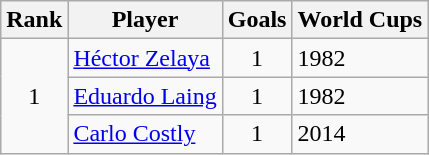<table class="wikitable" style="text-align: left;">
<tr>
<th>Rank</th>
<th>Player</th>
<th>Goals</th>
<th>World Cups</th>
</tr>
<tr>
<td rowspan=3 align=center>1</td>
<td><a href='#'>Héctor Zelaya</a></td>
<td align=center>1</td>
<td>1982</td>
</tr>
<tr>
<td><a href='#'>Eduardo Laing</a></td>
<td align=center>1</td>
<td>1982</td>
</tr>
<tr>
<td><a href='#'>Carlo Costly</a></td>
<td align=center>1</td>
<td>2014</td>
</tr>
</table>
